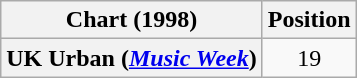<table class="wikitable plainrowheaders" style="text-align:center">
<tr>
<th>Chart (1998)</th>
<th>Position</th>
</tr>
<tr>
<th scope="row">UK Urban (<em><a href='#'>Music Week</a></em>)</th>
<td>19</td>
</tr>
</table>
